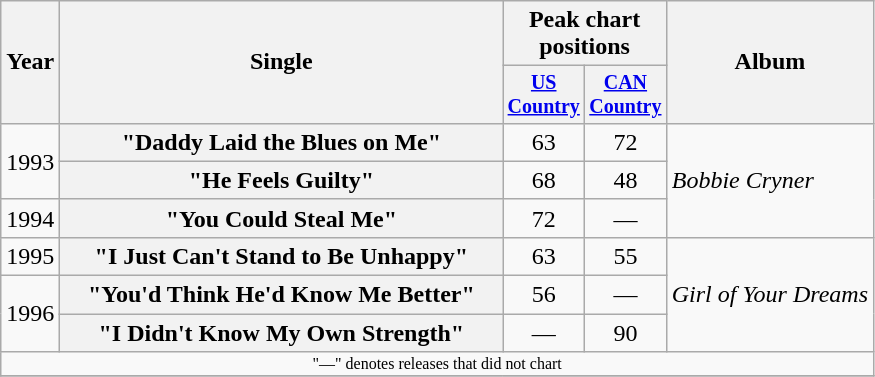<table class="wikitable plainrowheaders" style="text-align:center;">
<tr>
<th rowspan="2">Year</th>
<th rowspan="2" style="width:18em;">Single</th>
<th colspan="2">Peak chart<br>positions</th>
<th rowspan="2">Album</th>
</tr>
<tr style="font-size:smaller;">
<th width="45"><a href='#'>US Country</a></th>
<th width="45"><a href='#'>CAN Country</a></th>
</tr>
<tr>
<td rowspan="2">1993</td>
<th scope="row">"Daddy Laid the Blues on Me"</th>
<td>63</td>
<td>72</td>
<td align="left" rowspan="3"><em>Bobbie Cryner</em></td>
</tr>
<tr>
<th scope="row">"He Feels Guilty"</th>
<td>68</td>
<td>48</td>
</tr>
<tr>
<td>1994</td>
<th scope="row">"You Could Steal Me"</th>
<td>72</td>
<td>—</td>
</tr>
<tr>
<td>1995</td>
<th scope="row">"I Just Can't Stand to Be Unhappy"</th>
<td>63</td>
<td>55</td>
<td align="left" rowspan="3"><em>Girl of Your Dreams</em></td>
</tr>
<tr>
<td rowspan="2">1996</td>
<th scope="row">"You'd Think He'd Know Me Better"</th>
<td>56</td>
<td>—</td>
</tr>
<tr>
<th scope="row">"I Didn't Know My Own Strength"</th>
<td>—</td>
<td>90</td>
</tr>
<tr>
<td colspan="5" style="font-size:8pt">"—" denotes releases that did not chart</td>
</tr>
<tr>
</tr>
</table>
